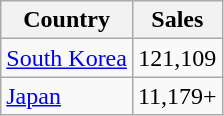<table class="wikitable">
<tr>
<th>Country</th>
<th>Sales</th>
</tr>
<tr>
<td><a href='#'>South Korea</a></td>
<td style="text-align:center;">121,109</td>
</tr>
<tr>
<td><a href='#'>Japan</a></td>
<td style="text-align:center;">11,179+</td>
</tr>
</table>
